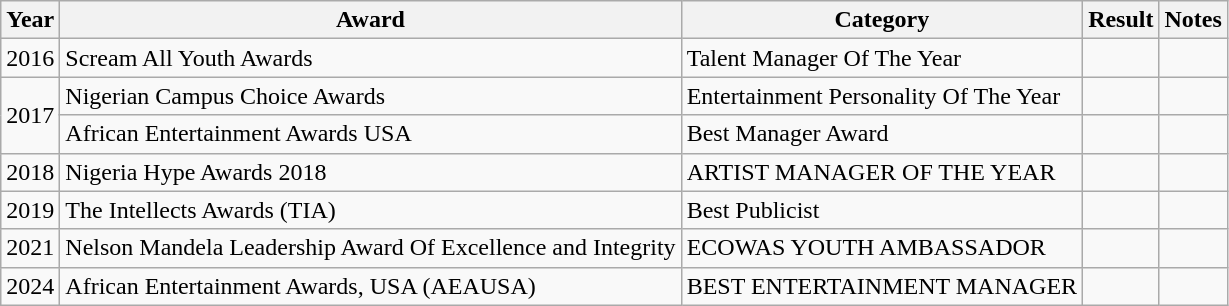<table class="wikitable plainrowheaders sortable">
<tr>
<th>Year</th>
<th>Award</th>
<th>Category</th>
<th>Result</th>
<th>Notes</th>
</tr>
<tr>
<td rowspan="1">2016</td>
<td>Scream All Youth Awards</td>
<td>Talent Manager Of The Year</td>
<td></td>
<td></td>
</tr>
<tr>
<td rowspan="2">2017</td>
<td>Nigerian Campus Choice Awards</td>
<td>Entertainment Personality Of The Year</td>
<td></td>
<td></td>
</tr>
<tr>
<td>African Entertainment Awards USA</td>
<td>Best Manager Award</td>
<td></td>
<td></td>
</tr>
<tr>
<td rowspan="1">2018</td>
<td>Nigeria Hype Awards 2018</td>
<td>ARTIST MANAGER OF THE YEAR</td>
<td></td>
<td></td>
</tr>
<tr>
<td rowspan="1">2019</td>
<td>The Intellects Awards (TIA)</td>
<td>Best Publicist</td>
<td></td>
<td></td>
</tr>
<tr>
<td rowspan="1">2021</td>
<td>Nelson Mandela Leadership Award Of Excellence and Integrity</td>
<td>ECOWAS YOUTH AMBASSADOR</td>
<td></td>
<td></td>
</tr>
<tr>
<td rowspan="1">2024</td>
<td>African Entertainment Awards, USA (AEAUSA) </td>
<td>BEST ENTERTAINMENT MANAGER</td>
<td></td>
<td></td>
</tr>
</table>
